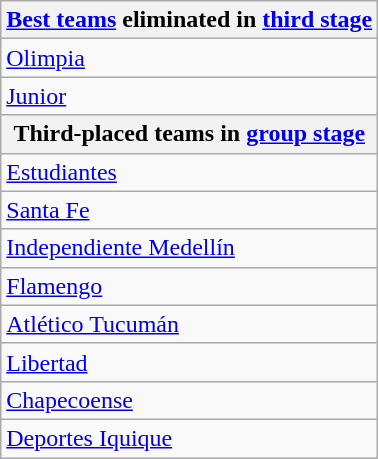<table class="wikitable">
<tr>
<th><a href='#'>Best teams</a> eliminated in <a href='#'>third stage</a></th>
</tr>
<tr>
<td> <a href='#'>Olimpia</a></td>
</tr>
<tr>
<td> <a href='#'>Junior</a></td>
</tr>
<tr>
<th>Third-placed teams in <a href='#'>group stage</a></th>
</tr>
<tr>
<td> <a href='#'>Estudiantes</a></td>
</tr>
<tr>
<td> <a href='#'>Santa Fe</a></td>
</tr>
<tr>
<td> <a href='#'>Independiente Medellín</a></td>
</tr>
<tr>
<td> <a href='#'>Flamengo</a></td>
</tr>
<tr>
<td> <a href='#'>Atlético Tucumán</a></td>
</tr>
<tr>
<td> <a href='#'>Libertad</a></td>
</tr>
<tr>
<td> <a href='#'>Chapecoense</a></td>
</tr>
<tr>
<td> <a href='#'>Deportes Iquique</a></td>
</tr>
</table>
